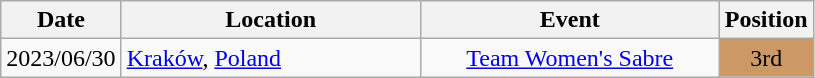<table class="wikitable" style="text-align:center;">
<tr>
<th>Date</th>
<th style="width:12em">Location</th>
<th style="width:12em">Event</th>
<th>Position</th>
</tr>
<tr>
<td>2023/06/30</td>
<td rowspan="1" align="left"> <a href='#'>Kraków</a>, <a href='#'>Poland</a></td>
<td><a href='#'>Team Women's Sabre</a></td>
<td bgcolor="cc9966">3rd</td>
</tr>
</table>
